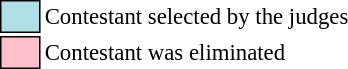<table class="toccolours" style="font-size: 95%; white-space: nowrap;">
<tr>
<td style="background:#b0e0e6; border: 1px solid black;">      </td>
<td>Contestant selected by the judges</td>
</tr>
<tr>
<td style="background:pink; border: 1px solid black;">      </td>
<td>Contestant was eliminated</td>
</tr>
</table>
